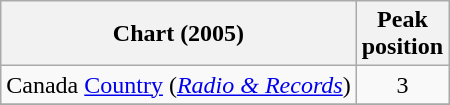<table class="wikitable sortable">
<tr>
<th align="left">Chart (2005)</th>
<th align="center">Peak<br>position</th>
</tr>
<tr>
<td align="left">Canada <a href='#'>Country</a> (<em><a href='#'>Radio & Records</a></em>)</td>
<td align="center">3</td>
</tr>
<tr>
</tr>
<tr>
</tr>
</table>
